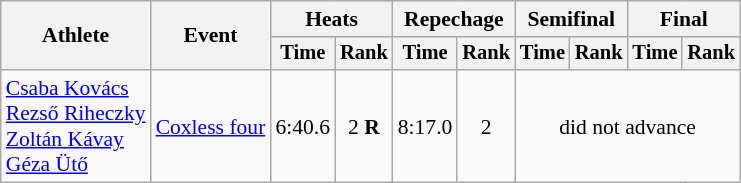<table class="wikitable" style="font-size:90%">
<tr>
<th rowspan="2">Athlete</th>
<th rowspan="2">Event</th>
<th colspan="2">Heats</th>
<th colspan="2">Repechage</th>
<th colspan="2">Semifinal</th>
<th colspan="2">Final</th>
</tr>
<tr style="font-size:95%">
<th>Time</th>
<th>Rank</th>
<th>Time</th>
<th>Rank</th>
<th>Time</th>
<th>Rank</th>
<th>Time</th>
<th>Rank</th>
</tr>
<tr align=center>
<td align=left><a href='#'>Csaba Kovács</a><br><a href='#'>Rezső Riheczky</a><br><a href='#'>Zoltán Kávay</a><br><a href='#'>Géza Ütő</a></td>
<td align=left><a href='#'>Coxless four</a></td>
<td>6:40.6</td>
<td>2 <strong>R</strong></td>
<td>8:17.0</td>
<td>2</td>
<td colspan=4>did not advance</td>
</tr>
</table>
